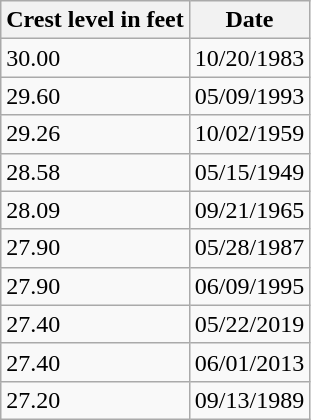<table class="wikitable">
<tr>
<th>Crest level in feet</th>
<th>Date</th>
</tr>
<tr>
<td>30.00</td>
<td>10/20/1983</td>
</tr>
<tr>
<td>29.60</td>
<td>05/09/1993</td>
</tr>
<tr>
<td>29.26</td>
<td>10/02/1959</td>
</tr>
<tr>
<td>28.58</td>
<td>05/15/1949</td>
</tr>
<tr>
<td>28.09</td>
<td>09/21/1965</td>
</tr>
<tr>
<td>27.90</td>
<td>05/28/1987</td>
</tr>
<tr>
<td>27.90</td>
<td>06/09/1995</td>
</tr>
<tr>
<td>27.40</td>
<td>05/22/2019</td>
</tr>
<tr>
<td>27.40</td>
<td>06/01/2013</td>
</tr>
<tr>
<td>27.20</td>
<td>09/13/1989</td>
</tr>
</table>
